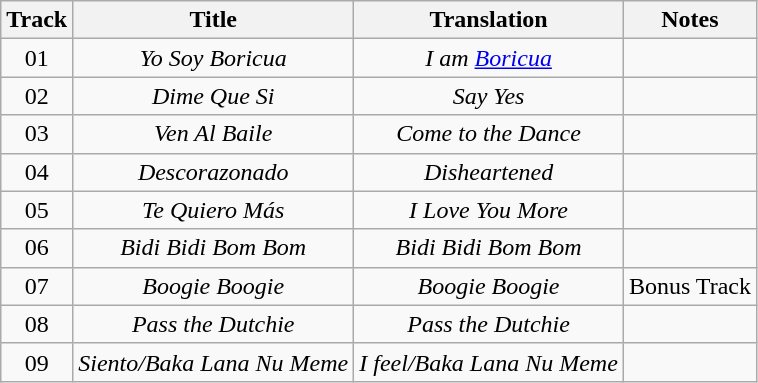<table class="wikitable">
<tr>
<th>Track </th>
<th>Title</th>
<th>Translation</th>
<th>Notes</th>
</tr>
<tr align="center">
<td>01</td>
<td><em>Yo Soy Boricua</em></td>
<td><em>I am <a href='#'>Boricua</a></em></td>
<td></td>
</tr>
<tr align="center">
<td>02</td>
<td><em>Dime Que Si</em></td>
<td><em>Say Yes</em></td>
<td></td>
</tr>
<tr align="center">
<td>03</td>
<td><em>Ven Al Baile</em></td>
<td><em>Come to the Dance</em></td>
<td></td>
</tr>
<tr align="center">
<td>04</td>
<td><em>Descorazonado</em></td>
<td><em>Disheartened</em></td>
<td></td>
</tr>
<tr align="center">
<td>05</td>
<td><em>Te Quiero Más</em></td>
<td><em>I Love You More</em></td>
<td></td>
</tr>
<tr align="center">
<td>06</td>
<td><em>Bidi Bidi Bom Bom</em></td>
<td><em>Bidi Bidi Bom Bom</em></td>
<td></td>
</tr>
<tr align="center">
<td>07</td>
<td><em>Boogie Boogie</em></td>
<td><em>Boogie Boogie</em></td>
<td>Bonus Track</td>
</tr>
<tr align="center">
<td>08</td>
<td><em>Pass the Dutchie</em></td>
<td><em>Pass the Dutchie</em></td>
<td></td>
</tr>
<tr align="center">
<td>09</td>
<td><em>Siento/Baka Lana Nu Meme</em></td>
<td><em>I feel/Baka Lana Nu Meme</em></td>
<td></td>
</tr>
</table>
